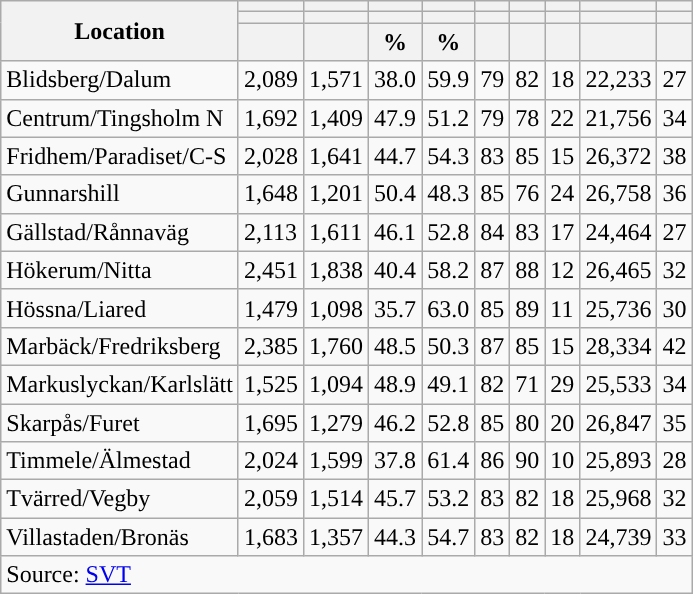<table role="presentation" class="wikitable sortable mw-collapsible">
<tr>
<th rowspan="3">Location</th>
<th></th>
<th></th>
<th></th>
<th></th>
<th></th>
<th></th>
<th></th>
<th></th>
<th></th>
</tr>
<tr>
<th></th>
<th></th>
<th style="background:"></th>
<th style="background:"></th>
<th></th>
<th></th>
<th></th>
<th></th>
<th></th>
</tr>
<tr>
<th data-sort-type="number"></th>
<th data-sort-type="number"></th>
<th data-sort-type="number">%</th>
<th data-sort-type="number">%</th>
<th data-sort-type="number"></th>
<th data-sort-type="number"></th>
<th data-sort-type="number"></th>
<th data-sort-type="number"></th>
<th data-sort-type="number"></th>
</tr>
<tr>
<td align="left">Blidsberg/Dalum</td>
<td>2,089</td>
<td>1,571</td>
<td>38.0</td>
<td>59.9</td>
<td>79</td>
<td>82</td>
<td>18</td>
<td>22,233</td>
<td>27</td>
</tr>
<tr>
<td align="left">Centrum/Tingsholm N</td>
<td>1,692</td>
<td>1,409</td>
<td>47.9</td>
<td>51.2</td>
<td>79</td>
<td>78</td>
<td>22</td>
<td>21,756</td>
<td>34</td>
</tr>
<tr>
<td align="left">Fridhem/Paradiset/C-S</td>
<td>2,028</td>
<td>1,641</td>
<td>44.7</td>
<td>54.3</td>
<td>83</td>
<td>85</td>
<td>15</td>
<td>26,372</td>
<td>38</td>
</tr>
<tr>
<td align="left">Gunnarshill</td>
<td>1,648</td>
<td>1,201</td>
<td>50.4</td>
<td>48.3</td>
<td>85</td>
<td>76</td>
<td>24</td>
<td>26,758</td>
<td>36</td>
</tr>
<tr>
<td align="left">Gällstad/Rånnaväg</td>
<td>2,113</td>
<td>1,611</td>
<td>46.1</td>
<td>52.8</td>
<td>84</td>
<td>83</td>
<td>17</td>
<td>24,464</td>
<td>27</td>
</tr>
<tr>
<td align="left">Hökerum/Nitta</td>
<td>2,451</td>
<td>1,838</td>
<td>40.4</td>
<td>58.2</td>
<td>87</td>
<td>88</td>
<td>12</td>
<td>26,465</td>
<td>32</td>
</tr>
<tr>
<td align="left">Hössna/Liared</td>
<td>1,479</td>
<td>1,098</td>
<td>35.7</td>
<td>63.0</td>
<td>85</td>
<td>89</td>
<td>11</td>
<td>25,736</td>
<td>30</td>
</tr>
<tr>
<td align="left">Marbäck/Fredriksberg</td>
<td>2,385</td>
<td>1,760</td>
<td>48.5</td>
<td>50.3</td>
<td>87</td>
<td>85</td>
<td>15</td>
<td>28,334</td>
<td>42</td>
</tr>
<tr>
<td align="left">Markuslyckan/Karlslätt</td>
<td>1,525</td>
<td>1,094</td>
<td>48.9</td>
<td>49.1</td>
<td>82</td>
<td>71</td>
<td>29</td>
<td>25,533</td>
<td>34</td>
</tr>
<tr>
<td align="left">Skarpås/Furet</td>
<td>1,695</td>
<td>1,279</td>
<td>46.2</td>
<td>52.8</td>
<td>85</td>
<td>80</td>
<td>20</td>
<td>26,847</td>
<td>35</td>
</tr>
<tr>
<td align="left">Timmele/Älmestad</td>
<td>2,024</td>
<td>1,599</td>
<td>37.8</td>
<td>61.4</td>
<td>86</td>
<td>90</td>
<td>10</td>
<td>25,893</td>
<td>28</td>
</tr>
<tr>
<td align="left">Tvärred/Vegby</td>
<td>2,059</td>
<td>1,514</td>
<td>45.7</td>
<td>53.2</td>
<td>83</td>
<td>82</td>
<td>18</td>
<td>25,968</td>
<td>32</td>
</tr>
<tr>
<td align="left">Villastaden/Bronäs</td>
<td>1,683</td>
<td>1,357</td>
<td>44.3</td>
<td>54.7</td>
<td>83</td>
<td>82</td>
<td>18</td>
<td>24,739</td>
<td>33</td>
</tr>
<tr>
<td colspan="10" align="left">Source: <a href='#'>SVT</a></td>
</tr>
</table>
